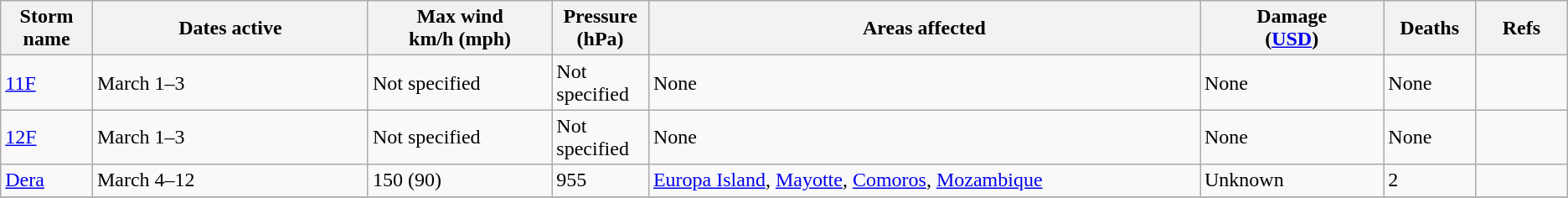<table class="wikitable sortable">
<tr>
<th width="5%">Storm name</th>
<th width="15%">Dates active</th>
<th width="10%">Max wind<br>km/h (mph)</th>
<th width="5%">Pressure<br>(hPa)</th>
<th width="30%">Areas affected</th>
<th width="10%">Damage<br>(<a href='#'>USD</a>)</th>
<th width="5%">Deaths</th>
<th width="5%">Refs</th>
</tr>
<tr>
<td><a href='#'>11F</a></td>
<td>March 1–3</td>
<td>Not specified</td>
<td>Not specified</td>
<td>None</td>
<td>None</td>
<td>None</td>
<td></td>
</tr>
<tr>
<td><a href='#'>12F</a></td>
<td>March 1–3</td>
<td>Not specified</td>
<td>Not specified</td>
<td>None</td>
<td>None</td>
<td>None</td>
<td></td>
</tr>
<tr>
<td><a href='#'>Dera</a></td>
<td>March 4–12</td>
<td>150 (90)</td>
<td>955</td>
<td><a href='#'>Europa Island</a>, <a href='#'>Mayotte</a>, <a href='#'>Comoros</a>, <a href='#'>Mozambique</a></td>
<td>Unknown</td>
<td>2</td>
<td></td>
</tr>
<tr>
</tr>
</table>
